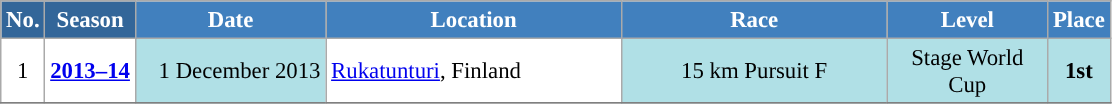<table class="wikitable sortable" style="font-size:95%; text-align:center; border:grey solid 1px; border-collapse:collapse; background:#ffffff;">
<tr style="background:#efefef;">
<th style="background-color:#369; color:white;">No.</th>
<th style="background-color:#369; color:white;">Season</th>
<th style="background-color:#4180be; color:white; width:120px;">Date</th>
<th style="background-color:#4180be; color:white; width:190px;">Location</th>
<th style="background-color:#4180be; color:white; width:170px;">Race</th>
<th style="background-color:#4180be; color:white; width:100px;">Level</th>
<th style="background-color:#4180be; color:white;">Place</th>
</tr>
<tr>
<td align=center>1</td>
<td rowspan=1 align=center><strong><a href='#'>2013–14</a></strong></td>
<td bgcolor="#BOEOE6" align=right>1 December 2013</td>
<td align=left> <a href='#'>Rukatunturi</a>, Finland</td>
<td bgcolor="#BOEOE6">15 km Pursuit F</td>
<td bgcolor="#BOEOE6">Stage World Cup</td>
<td bgcolor="#BOEOE6"><strong>1st</strong></td>
</tr>
<tr>
</tr>
</table>
